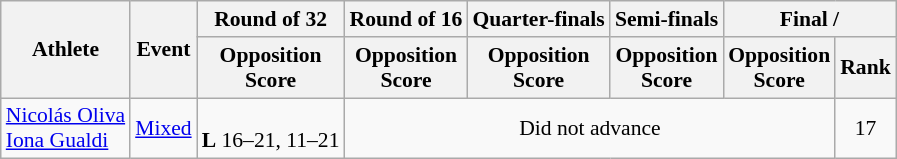<table class="wikitable" style="font-size:90%; text-align:center">
<tr>
<th rowspan="2">Athlete</th>
<th rowspan="2">Event</th>
<th>Round of 32</th>
<th>Round of 16</th>
<th>Quarter-finals</th>
<th>Semi-finals</th>
<th colspan="2">Final / </th>
</tr>
<tr>
<th>Opposition<br>Score</th>
<th>Opposition<br>Score</th>
<th>Opposition<br>Score</th>
<th>Opposition<br>Score</th>
<th>Opposition<br>Score</th>
<th>Rank</th>
</tr>
<tr>
<td style="text-align:left"><a href='#'>Nicolás Oliva</a><br><a href='#'>Iona Gualdi</a></td>
<td style="text-align:center" rowspan="1"><a href='#'>Mixed</a></td>
<td><br><strong>L</strong> 16–21, 11–21</td>
<td colspan="4">Did not advance</td>
<td>17</td>
</tr>
</table>
